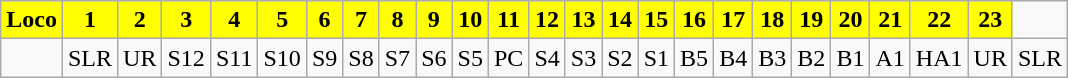<table class="wikitable plainrowheaders unsortable" style="text-align:center">
<tr>
<th scope="col" style="background:yellow;">Loco</th>
<th scope="col" style="background:yellow;">1</th>
<th scope="col" style="background:yellow;">2</th>
<th scope="col" style="background:yellow;">3</th>
<th scope="col" style="background:yellow;">4</th>
<th scope="col" style="background:yellow;">5</th>
<th scope="col" style="background:yellow;">6</th>
<th scope="col" style="background:yellow;">7</th>
<th scope="col" style="background:yellow;">8</th>
<th scope="col" style="background:yellow;">9</th>
<th scope="col" style="background:yellow;">10</th>
<th scope="col" style="background:yellow;">11</th>
<th scope="col" style="background:yellow;">12</th>
<th scope="col" style="background:yellow;">13</th>
<th scope="col" style="background:yellow;">14</th>
<th scope="col" style="background:yellow;">15</th>
<th scope="col" style="background:yellow;">16</th>
<th scope="col" style="background:yellow;">17</th>
<th scope="col" style="background:yellow;">18</th>
<th scope="col" style="background:yellow;">19</th>
<th scope="col" style="background:yellow;">20</th>
<th scope="col" style="background:yellow;">21</th>
<th scope="col" style="background:yellow;">22</th>
<th scope="col" style="background:yellow;">23</th>
</tr>
<tr>
<td></td>
<td>SLR</td>
<td>UR</td>
<td>S12</td>
<td>S11</td>
<td>S10</td>
<td>S9</td>
<td>S8</td>
<td>S7</td>
<td>S6</td>
<td>S5</td>
<td>PC</td>
<td>S4</td>
<td>S3</td>
<td>S2</td>
<td>S1</td>
<td>B5</td>
<td>B4</td>
<td>B3</td>
<td>B2</td>
<td>B1</td>
<td>A1</td>
<td>HA1</td>
<td>UR</td>
<td>SLR</td>
</tr>
</table>
